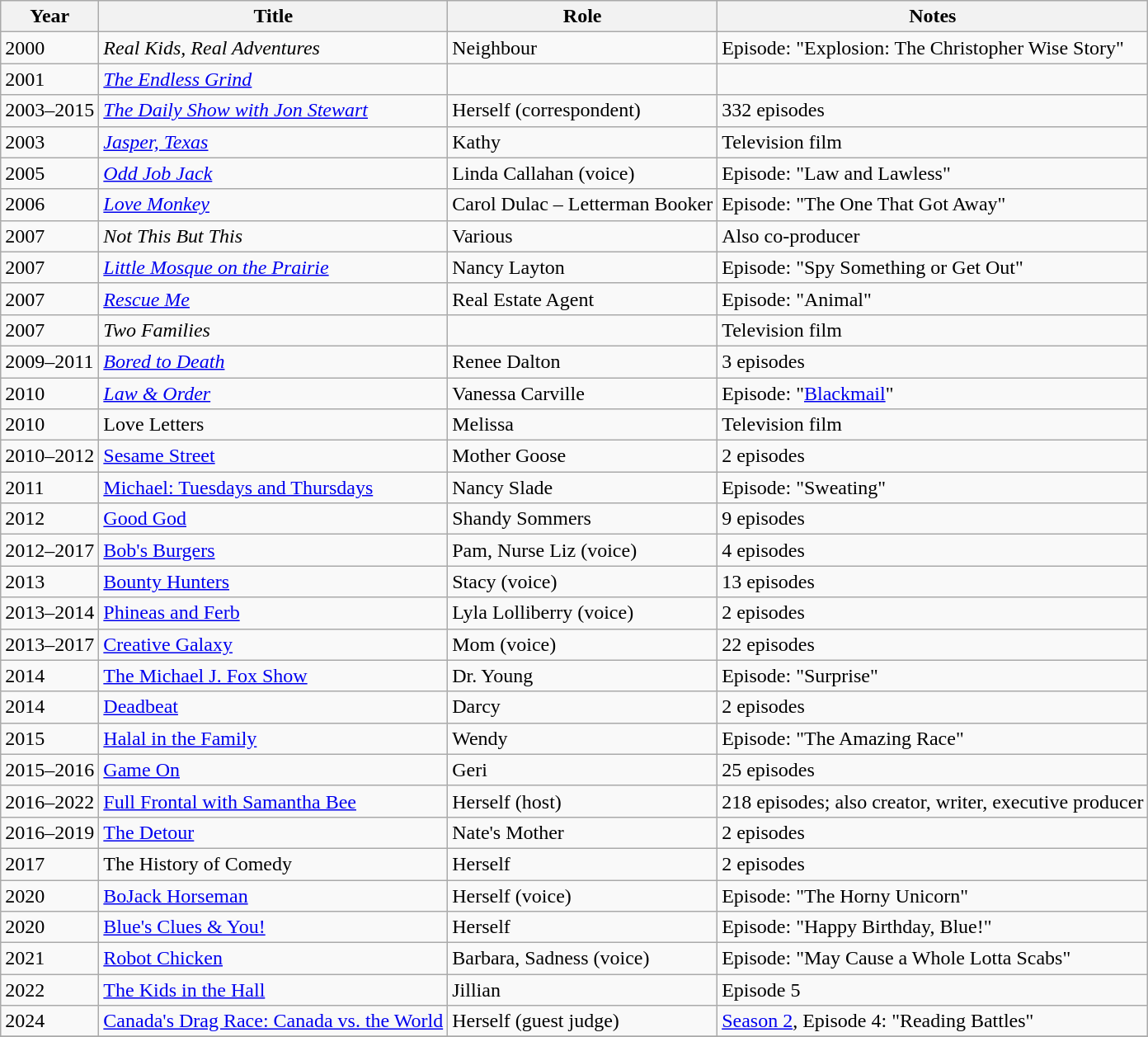<table class="wikitable sortable">
<tr>
<th>Year</th>
<th>Title</th>
<th>Role</th>
<th class="unsortable">Notes</th>
</tr>
<tr>
<td>2000</td>
<td><em>Real Kids, Real Adventures</em></td>
<td>Neighbour</td>
<td>Episode: "Explosion: The Christopher Wise Story"</td>
</tr>
<tr>
<td>2001</td>
<td data-sort-value="Endless Grind, The"><em><a href='#'>The Endless Grind</a></em></td>
<td></td>
<td></td>
</tr>
<tr>
<td>2003–2015</td>
<td data-sort-value="Daily Show with Jon Stewart, The"><em><a href='#'>The Daily Show with Jon Stewart</a></em></td>
<td>Herself (correspondent)</td>
<td>332 episodes</td>
</tr>
<tr>
<td>2003</td>
<td><em><a href='#'>Jasper, Texas</a></em></td>
<td>Kathy</td>
<td>Television film</td>
</tr>
<tr>
<td>2005</td>
<td><em><a href='#'>Odd Job Jack</a></em></td>
<td>Linda Callahan (voice)</td>
<td>Episode: "Law and Lawless"</td>
</tr>
<tr>
<td>2006</td>
<td><em><a href='#'>Love Monkey</a></em></td>
<td>Carol Dulac – Letterman Booker</td>
<td>Episode: "The One That Got Away"</td>
</tr>
<tr>
<td>2007</td>
<td><em>Not This But This</em></td>
<td>Various</td>
<td>Also co-producer</td>
</tr>
<tr>
<td>2007</td>
<td><em><a href='#'>Little Mosque on the Prairie</a></em></td>
<td>Nancy Layton</td>
<td>Episode: "Spy Something or Get Out"</td>
</tr>
<tr>
<td>2007</td>
<td><em><a href='#'>Rescue Me</a></em></td>
<td>Real Estate Agent</td>
<td>Episode: "Animal"</td>
</tr>
<tr>
<td>2007</td>
<td><em>Two Families</em></td>
<td></td>
<td>Television film</td>
</tr>
<tr>
<td>2009–2011</td>
<td><em><a href='#'>Bored to Death</a></em></td>
<td>Renee Dalton</td>
<td>3 episodes</td>
</tr>
<tr>
<td>2010</td>
<td><em><a href='#'>Law & Order</a></em></td>
<td>Vanessa Carville</td>
<td>Episode: "<a href='#'>Blackmail</a>"<em></td>
</tr>
<tr>
<td>2010</td>
<td></em>Love Letters<em></td>
<td>Melissa</td>
<td>Television film</td>
</tr>
<tr>
<td>2010–2012</td>
<td></em><a href='#'>Sesame Street</a><em></td>
<td>Mother Goose</td>
<td>2 episodes</td>
</tr>
<tr>
<td>2011</td>
<td></em><a href='#'>Michael: Tuesdays and Thursdays</a><em></td>
<td>Nancy Slade</td>
<td>Episode: "Sweating"</td>
</tr>
<tr>
<td>2012</td>
<td></em><a href='#'>Good God</a><em></td>
<td>Shandy Sommers</td>
<td>9 episodes</td>
</tr>
<tr>
<td>2012–2017</td>
<td></em><a href='#'>Bob's Burgers</a><em></td>
<td>Pam, Nurse Liz (voice)</td>
<td>4 episodes</td>
</tr>
<tr>
<td>2013</td>
<td></em><a href='#'>Bounty Hunters</a><em></td>
<td>Stacy (voice)</td>
<td>13 episodes</td>
</tr>
<tr>
<td>2013–2014</td>
<td></em><a href='#'>Phineas and Ferb</a><em></td>
<td>Lyla Lolliberry (voice)</td>
<td>2 episodes</td>
</tr>
<tr>
<td>2013–2017</td>
<td></em><a href='#'>Creative Galaxy</a><em></td>
<td>Mom (voice)</td>
<td>22 episodes</td>
</tr>
<tr>
<td>2014</td>
<td data-sort-value="Michael J. Fox Show, The"></em><a href='#'>The Michael J. Fox Show</a><em></td>
<td>Dr. Young</td>
<td>Episode: "Surprise"</td>
</tr>
<tr>
<td>2014</td>
<td></em><a href='#'>Deadbeat</a><em></td>
<td>Darcy</td>
<td>2 episodes</td>
</tr>
<tr>
<td>2015</td>
<td></em><a href='#'>Halal in the Family</a><em></td>
<td>Wendy</td>
<td>Episode: "The Amazing Race"</td>
</tr>
<tr>
<td>2015–2016</td>
<td></em><a href='#'>Game On</a><em></td>
<td>Geri</td>
<td>25 episodes</td>
</tr>
<tr>
<td>2016–2022</td>
<td></em><a href='#'>Full Frontal with Samantha Bee</a><em></td>
<td>Herself (host)</td>
<td>218 episodes; also creator, writer, executive producer</td>
</tr>
<tr>
<td>2016–2019</td>
<td data-sort-value="Detour, The"></em><a href='#'>The Detour</a><em></td>
<td>Nate's Mother</td>
<td>2 episodes</td>
</tr>
<tr>
<td>2017</td>
<td data-sort-value="History of Comedy, The"></em>The History of Comedy<em></td>
<td>Herself</td>
<td>2 episodes</td>
</tr>
<tr>
<td>2020</td>
<td></em><a href='#'>BoJack Horseman</a><em></td>
<td>Herself (voice)</td>
<td>Episode: "The Horny Unicorn"</td>
</tr>
<tr>
<td>2020</td>
<td></em><a href='#'>Blue's Clues & You!</a><em></td>
<td>Herself</td>
<td>Episode: "Happy Birthday, Blue!"</td>
</tr>
<tr>
<td>2021</td>
<td></em><a href='#'>Robot Chicken</a><em></td>
<td>Barbara, Sadness (voice)</td>
<td>Episode: "May Cause a Whole Lotta Scabs"</td>
</tr>
<tr>
<td>2022</td>
<td data-sort-value="Kids in the Hall, The"></em><a href='#'>The Kids in the Hall</a><em></td>
<td>Jillian</td>
<td>Episode 5</td>
</tr>
<tr>
<td>2024</td>
<td></em><a href='#'>Canada's Drag Race: Canada vs. the World</a><em></td>
<td>Herself (guest judge)</td>
<td><a href='#'>Season 2</a>, Episode 4: "Reading Battles"</td>
</tr>
<tr>
</tr>
</table>
